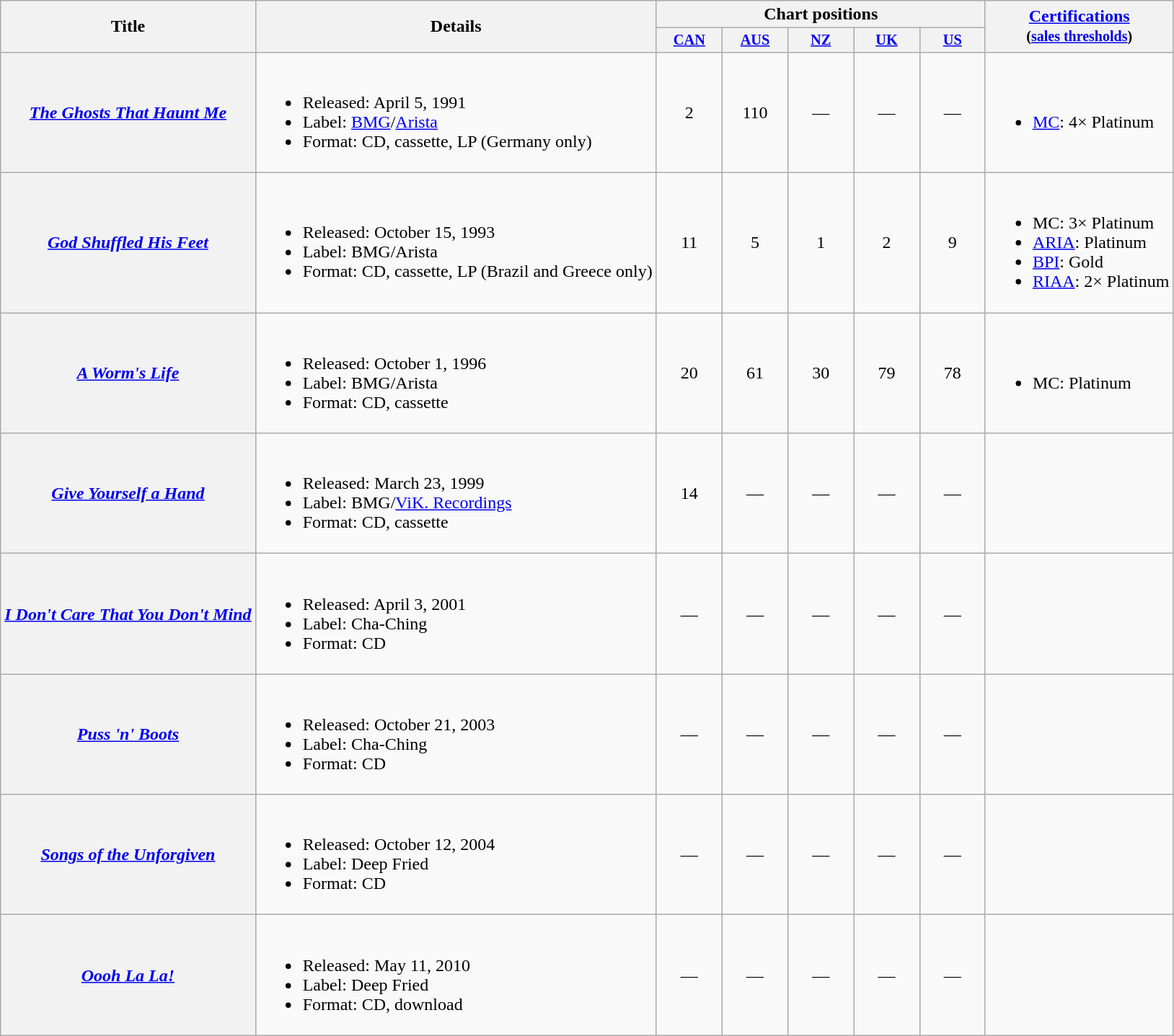<table class="wikitable plainrowheaders">
<tr>
<th rowspan="2">Title</th>
<th rowspan="2">Details</th>
<th colspan="5">Chart positions</th>
<th rowspan="2"><a href='#'>Certifications</a><br><small>(<a href='#'>sales thresholds</a>)</small></th>
</tr>
<tr>
<th style="width:4em;font-size:85%"><a href='#'>CAN</a><br></th>
<th style="width:4em;font-size:85%"><a href='#'>AUS</a><br></th>
<th style="width:4em;font-size:85%"><a href='#'>NZ</a><br></th>
<th style="width:4em;font-size:85%"><a href='#'>UK</a><br></th>
<th style="width:4em;font-size:85%"><a href='#'>US</a><br></th>
</tr>
<tr>
<th scope="row"><em><a href='#'>The Ghosts That Haunt Me</a></em></th>
<td><br><ul><li>Released: April 5, 1991</li><li>Label: <a href='#'>BMG</a>/<a href='#'>Arista</a></li><li>Format: CD, cassette, LP (Germany only)</li></ul></td>
<td align="center">2</td>
<td align="center">110</td>
<td align="center">—</td>
<td align="center">—</td>
<td align="center">—</td>
<td><br><ul><li><a href='#'>MC</a>: 4× Platinum</li></ul></td>
</tr>
<tr>
<th scope="row"><em><a href='#'>God Shuffled His Feet</a></em></th>
<td><br><ul><li>Released: October 15, 1993</li><li>Label: BMG/Arista</li><li>Format: CD, cassette, LP (Brazil and Greece only)</li></ul></td>
<td align="center">11</td>
<td align="center">5</td>
<td align="center">1</td>
<td align="center">2</td>
<td align="center">9</td>
<td><br><ul><li>MC: 3× Platinum</li><li><a href='#'>ARIA</a>: Platinum</li><li><a href='#'>BPI</a>: Gold</li><li><a href='#'>RIAA</a>: 2× Platinum</li></ul></td>
</tr>
<tr>
<th scope="row"><em><a href='#'>A Worm's Life</a></em></th>
<td><br><ul><li>Released: October 1, 1996</li><li>Label: BMG/Arista</li><li>Format: CD, cassette</li></ul></td>
<td align="center">20</td>
<td align="center">61</td>
<td align="center">30</td>
<td align="center">79</td>
<td align="center">78</td>
<td><br><ul><li>MC: Platinum</li></ul></td>
</tr>
<tr>
<th scope="row"><em><a href='#'>Give Yourself a Hand</a></em></th>
<td><br><ul><li>Released: March 23, 1999</li><li>Label: BMG/<a href='#'>ViK. Recordings</a></li><li>Format: CD, cassette</li></ul></td>
<td align="center">14</td>
<td align="center">—</td>
<td align="center">—</td>
<td align="center">—</td>
<td align="center">—</td>
<td></td>
</tr>
<tr>
<th scope="row"><em><a href='#'>I Don't Care That You Don't Mind</a></em></th>
<td><br><ul><li>Released: April 3, 2001</li><li>Label: Cha-Ching</li><li>Format: CD</li></ul></td>
<td align="center">—</td>
<td align="center">—</td>
<td align="center">—</td>
<td align="center">—</td>
<td align="center">—</td>
<td></td>
</tr>
<tr>
<th scope="row"><em><a href='#'>Puss 'n' Boots</a></em></th>
<td><br><ul><li>Released: October 21, 2003</li><li>Label: Cha-Ching</li><li>Format: CD</li></ul></td>
<td align="center">—</td>
<td align="center">—</td>
<td align="center">—</td>
<td align="center">—</td>
<td align="center">—</td>
<td></td>
</tr>
<tr>
<th scope="row"><em><a href='#'>Songs of the Unforgiven</a></em></th>
<td><br><ul><li>Released: October 12, 2004</li><li>Label: Deep Fried</li><li>Format: CD</li></ul></td>
<td align="center">—</td>
<td align="center">—</td>
<td align="center">—</td>
<td align="center">—</td>
<td align="center">—</td>
<td></td>
</tr>
<tr>
<th scope="row"><em><a href='#'>Oooh La La!</a></em></th>
<td><br><ul><li>Released: May 11, 2010</li><li>Label: Deep Fried</li><li>Format: CD, download</li></ul></td>
<td align="center">—</td>
<td align="center">—</td>
<td align="center">—</td>
<td align="center">—</td>
<td align="center">—</td>
<td></td>
</tr>
</table>
